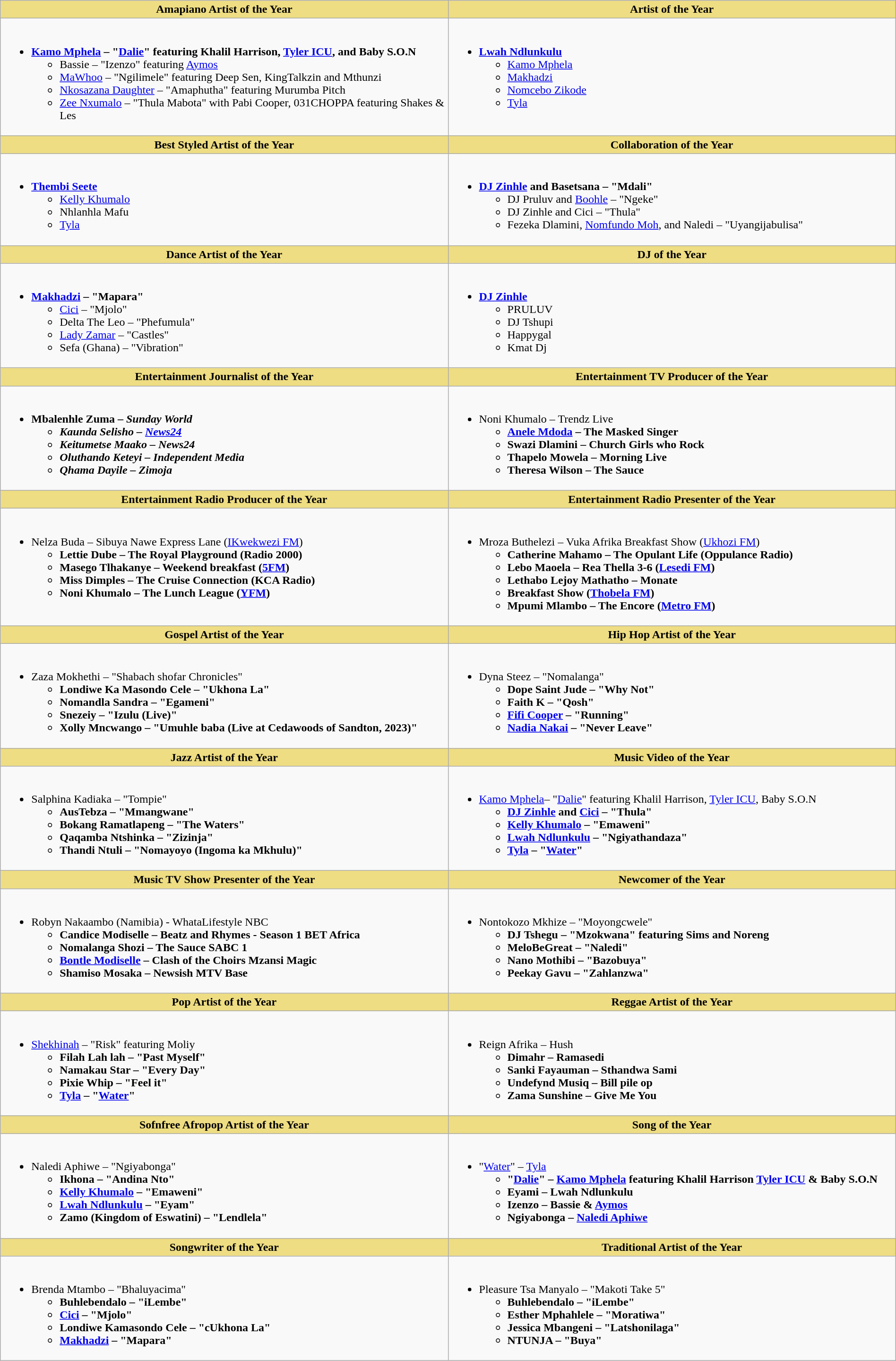<table class=wikitable width="100%">
<tr>
<th style="background:#EEDD82;" ! width="50%">Amapiano Artist of the Year</th>
<th style="background:#EEDD82;" ! width="50%">Artist of the Year</th>
</tr>
<tr>
<td valign="top"><br><ul><li><strong><a href='#'>Kamo Mphela</a> – "<a href='#'>Dalie</a>" featuring Khalil Harrison, <a href='#'>Tyler ICU</a>, and Baby S.O.N</strong><ul><li>Bassie – "Izenzo" featuring <a href='#'>Aymos</a></li><li><a href='#'>MaWhoo</a> – "Ngilimele" featuring Deep Sen, KingTalkzin and Mthunzi</li><li><a href='#'>Nkosazana Daughter</a> – "Amaphutha" featuring Murumba Pitch</li><li><a href='#'>Zee Nxumalo</a>  – "Thula Mabota" with Pabi Cooper, 031CHOPPA featuring Shakes & Les</li></ul></li></ul></td>
<td valign="top"><br><ul><li><strong><a href='#'>Lwah Ndlunkulu</a></strong><ul><li><a href='#'>Kamo Mphela</a></li><li><a href='#'>Makhadzi</a></li><li><a href='#'>Nomcebo Zikode</a></li><li><a href='#'>Tyla</a></li></ul></li></ul></td>
</tr>
<tr>
<th style="background:#EEDD82;" ! width="50%">Best Styled Artist of the Year</th>
<th style="background:#EEDD82;" ! width="50%">Collaboration of the Year</th>
</tr>
<tr>
<td valign="top"><br><ul><li><strong><a href='#'>Thembi Seete</a></strong><ul><li><a href='#'>Kelly Khumalo</a></li><li>Nhlanhla Mafu</li><li><a href='#'>Tyla</a></li></ul></li></ul></td>
<td valign="top"><br><ul><li><strong><a href='#'>DJ Zinhle</a> and Basetsana – "Mdali"</strong><ul><li>DJ Pruluv and <a href='#'>Boohle</a> – "Ngeke"</li><li>DJ Zinhle and Cici – "Thula"</li><li>Fezeka Dlamini, <a href='#'>Nomfundo Moh</a>, and Naledi  – "Uyangijabulisa"</li></ul></li></ul></td>
</tr>
<tr>
<th style="background:#EEDD82;" ! width="50%">Dance Artist of the Year</th>
<th style="background:#EEDD82;" ! width="50%">DJ of the Year</th>
</tr>
<tr>
<td valign="top"><br><ul><li><strong><a href='#'>Makhadzi</a> – "Mapara"</strong><ul><li><a href='#'>Cici</a> – "Mjolo"</li><li>Delta The Leo  – "Phefumula"</li><li><a href='#'>Lady Zamar</a> – "Castles"</li><li>Sefa (Ghana) – "Vibration"</li></ul></li></ul></td>
<td valign="top"><br><ul><li><strong><a href='#'>DJ Zinhle</a></strong><ul><li>PRULUV</li><li>DJ Tshupi</li><li>Happygal</li><li>Kmat Dj</li></ul></li></ul></td>
</tr>
<tr>
<th style="background:#EEDD82;" ! width="50%">Entertainment Journalist of the Year</th>
<th style="background:#EEDD82;" ! width="50%">Entertainment TV Producer of the Year</th>
</tr>
<tr>
<td valign="top"><br><ul><li><strong>Mbalenhle Zuma – <em>Sunday World<strong><em><ul><li>Kaunda Selisho – </em><a href='#'>News24</a><em></li><li>Keitumetse Maako – </em>News24<em></li><li>Oluthando Keteyi – </em>Independent Media<em></li><li>Qhama Dayile – </em>Zimoja<em></li></ul></li></ul></td>
<td valign="top"><br><ul><li></strong>Noni Khumalo – Trendz Live<strong><ul><li><a href='#'>Anele Mdoda</a> – The Masked Singer</li><li>Swazi Dlamini – Church Girls who Rock</li><li>Thapelo Mowela – Morning Live</li><li>Theresa Wilson – The Sauce</li></ul></li></ul></td>
</tr>
<tr>
<th style="background:#EEDD82;" ! width="50%">Entertainment Radio Producer of the Year</th>
<th style="background:#EEDD82;" ! width="50%">Entertainment Radio Presenter of the Year</th>
</tr>
<tr>
<td valign="top"><br><ul><li></strong>Nelza Buda – Sibuya Nawe Express Lane (<a href='#'>IKwekwezi FM</a>)<strong><ul><li>Lettie Dube – The Royal Playground (Radio 2000)</li><li>Masego Tlhakanye – Weekend breakfast (<a href='#'>5FM</a>)</li><li>Miss Dimples – The Cruise Connection (KCA Radio)</li><li>Noni Khumalo – The Lunch League (<a href='#'>YFM</a>)</li></ul></li></ul></td>
<td valign="top"><br><ul><li></strong>Mroza Buthelezi – Vuka Afrika Breakfast Show (<a href='#'>Ukhozi FM</a>)<strong><ul><li>Catherine Mahamo – The Opulant Life (Oppulance Radio)</li><li>Lebo Maoela – Rea Thella 3-6 (<a href='#'>Lesedi FM</a>)</li><li>Lethabo Lejoy Mathatho – Monate</li><li>Breakfast Show (<a href='#'>Thobela FM</a>)</li><li>Mpumi Mlambo – The Encore (<a href='#'>Metro FM</a>)</li></ul></li></ul></td>
</tr>
<tr>
<th style="background:#EEDD82;" ! width="50%">Gospel Artist of the Year</th>
<th style="background:#EEDD82;" ! width="50%">Hip Hop Artist of the Year</th>
</tr>
<tr>
<td valign="top"><br><ul><li></strong>Zaza Mokhethi – "Shabach shofar Chronicles"<strong><ul><li>Londiwe Ka Masondo Cele – "Ukhona La"</li><li>Nomandla Sandra – "Egameni"</li><li>Snezeiy – "Izulu (Live)"</li><li>Xolly Mncwango – "Umuhle baba (Live at  Cedawoods of Sandton, 2023)"</li></ul></li></ul></td>
<td valign="top"><br><ul><li></strong>Dyna Steez – "Nomalanga"<strong><ul><li>Dope Saint Jude – "Why Not"</li><li>Faith K – "Qosh"</li><li><a href='#'>Fifi Cooper</a> – "Running"</li><li><a href='#'>Nadia Nakai</a> – "Never Leave"</li></ul></li></ul></td>
</tr>
<tr>
<th style="background:#EEDD82;" ! width="50%">Jazz Artist of the Year</th>
<th style="background:#EEDD82;" ! width="50%">Music Video of the Year</th>
</tr>
<tr>
<td valign="top"><br><ul><li></strong>Salphina Kadiaka – "Tompie"<strong><ul><li>AusTebza – "Mmangwane"</li><li>Bokang Ramatlapeng – "The Waters"</li><li>Qaqamba Ntshinka – "Zizinja"</li><li>Thandi Ntuli – "Nomayoyo (Ingoma ka Mkhulu)"</li></ul></li></ul></td>
<td valign="top"><br><ul><li></strong><a href='#'>Kamo Mphela</a>– "<a href='#'>Dalie</a>" featuring Khalil  Harrison, <a href='#'>Tyler ICU</a>, Baby S.O.N<strong><ul><li><a href='#'>DJ Zinhle</a> and <a href='#'>Cici</a> – "Thula"</li><li><a href='#'>Kelly Khumalo</a> – "Emaweni"</li><li><a href='#'>Lwah Ndlunkulu</a> – "Ngiyathandaza"</li><li><a href='#'>Tyla</a> – "<a href='#'>Water</a>"</li></ul></li></ul></td>
</tr>
<tr>
<th style="background:#EEDD82;" ! width="50%">Music TV Show Presenter of the Year</th>
<th style="background:#EEDD82;" ! width="50%">Newcomer of the Year</th>
</tr>
<tr>
<td valign="top"><br><ul><li></strong>Robyn Nakaambo (Namibia) - WhataLifestyle NBC<strong><ul><li>Candice Modiselle – Beatz and Rhymes - Season 1 BET Africa</li><li>Nomalanga Shozi – The Sauce SABC 1</li><li><a href='#'>Bontle Modiselle</a> – Clash of the Choirs Mzansi Magic</li><li>Shamiso Mosaka – Newsish MTV Base</li></ul></li></ul></td>
<td valign="top"><br><ul><li></strong>Nontokozo Mkhize – "Moyongcwele"<strong><ul><li>DJ Tshegu – "Mzokwana" featuring Sims and Noreng</li><li>MeloBeGreat – "Naledi"</li><li>Nano Mothibi  – "Bazobuya"</li><li>Peekay Gavu – "Zahlanzwa"</li></ul></li></ul></td>
</tr>
<tr>
<th style="background:#EEDD82;" ! width="50%">Pop Artist of the Year</th>
<th style="background:#EEDD82;" ! width="50%">Reggae Artist of the Year</th>
</tr>
<tr>
<td valign="top"><br><ul><li></strong><a href='#'>Shekhinah</a> – "Risk" featuring Moliy<strong><ul><li>Filah Lah lah – "Past Myself"</li><li>Namakau Star – "Every Day"</li><li>Pixie Whip – "Feel it"</li><li><a href='#'>Tyla</a> – "<a href='#'>Water</a>"</li></ul></li></ul></td>
<td valign="top"><br><ul><li></strong>Reign Afrika – Hush<strong><ul><li>Dimahr – Ramasedi</li><li>Sanki Fayauman – Sthandwa Sami</li><li>Undefynd Musiq – Bill pile op</li><li>Zama Sunshine – Give Me You</li></ul></li></ul></td>
</tr>
<tr>
<th style="background:#EEDD82;" ! width="50%">Sofnfree Afropop Artist of the Year</th>
<th style="background:#EEDD82;" ! width="50%">Song of the Year</th>
</tr>
<tr>
<td valign="top"><br><ul><li></strong>Naledi Aphiwe – "Ngiyabonga"<strong><ul><li>Ikhona – "Andina Nto"</li><li><a href='#'>Kelly Khumalo</a> – "Emaweni"</li><li><a href='#'>Lwah Ndlunkulu</a> – "Eyam"</li><li>Zamo (Kingdom of Eswatini) – "Lendlela"</li></ul></li></ul></td>
<td valign="top"><br><ul><li></strong>"<a href='#'>Water</a>" – <a href='#'>Tyla</a><strong><ul><li>"<a href='#'>Dalie</a>" – <a href='#'>Kamo Mphela</a> featuring Khalil Harrison <a href='#'>Tyler ICU</a> & Baby S.O.N</li><li>Eyami – Lwah Ndlunkulu</li><li>Izenzo – Bassie & <a href='#'>Aymos</a></li><li>Ngiyabonga – <a href='#'>Naledi Aphiwe</a></li></ul></li></ul></td>
</tr>
<tr>
<th style="background:#EEDD82;" ! width="50%">Songwriter of the Year</th>
<th style="background:#EEDD82;" ! width="50%">Traditional Artist of the Year</th>
</tr>
<tr>
<td valign="top"><br><ul><li></strong>Brenda Mtambo – "Bhaluyacima"<strong><ul><li>Buhlebendalo  – "iLembe"</li><li><a href='#'>Cici</a> – "Mjolo"</li><li>Londiwe Kamasondo Cele – "cUkhona La"</li><li><a href='#'>Makhadzi</a> – "Mapara"</li></ul></li></ul></td>
<td valign="top"><br><ul><li></strong>Pleasure Tsa Manyalo – "Makoti Take 5"<strong><ul><li>Buhlebendalo  – "iLembe"</li><li>Esther Mphahlele – "Moratiwa"</li><li>Jessica Mbangeni – "Latshonilaga"</li><li>NTUNJA – "Buya"</li></ul></li></ul></td>
</tr>
</table>
